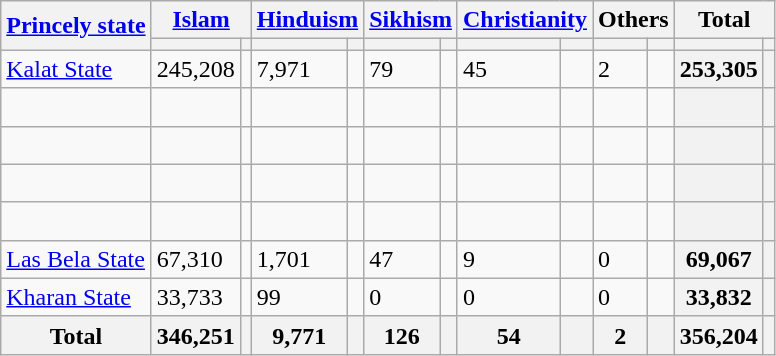<table class="wikitable sortable">
<tr>
<th rowspan="2"><a href='#'>Princely state</a></th>
<th colspan="2"><a href='#'>Islam</a> </th>
<th colspan="2"><a href='#'>Hinduism</a> </th>
<th colspan="2"><a href='#'>Sikhism</a> </th>
<th colspan="2"><a href='#'>Christianity</a> </th>
<th colspan="2">Others</th>
<th colspan="2">Total</th>
</tr>
<tr>
<th><a href='#'></a></th>
<th></th>
<th></th>
<th></th>
<th></th>
<th></th>
<th></th>
<th></th>
<th></th>
<th></th>
<th></th>
<th></th>
</tr>
<tr>
<td><a href='#'>Kalat State</a></td>
<td>245,208</td>
<td></td>
<td>7,971</td>
<td></td>
<td>79</td>
<td></td>
<td>45</td>
<td></td>
<td>2</td>
<td></td>
<th>253,305</th>
<th></th>
</tr>
<tr>
<td><br></td>
<td></td>
<td></td>
<td></td>
<td></td>
<td></td>
<td></td>
<td></td>
<td></td>
<td></td>
<td></td>
<th></th>
<th></th>
</tr>
<tr>
<td><br></td>
<td></td>
<td></td>
<td></td>
<td></td>
<td></td>
<td></td>
<td></td>
<td></td>
<td></td>
<td></td>
<th></th>
<th></th>
</tr>
<tr>
<td><br></td>
<td></td>
<td></td>
<td></td>
<td></td>
<td></td>
<td></td>
<td></td>
<td></td>
<td></td>
<td></td>
<th></th>
<th></th>
</tr>
<tr>
<td><br></td>
<td></td>
<td></td>
<td></td>
<td></td>
<td></td>
<td></td>
<td></td>
<td></td>
<td></td>
<td></td>
<th></th>
<th></th>
</tr>
<tr>
<td><a href='#'>Las Bela State</a></td>
<td>67,310</td>
<td></td>
<td>1,701</td>
<td></td>
<td>47</td>
<td></td>
<td>9</td>
<td></td>
<td>0</td>
<td></td>
<th>69,067</th>
<th></th>
</tr>
<tr>
<td><a href='#'>Kharan State</a></td>
<td>33,733</td>
<td></td>
<td>99</td>
<td></td>
<td>0</td>
<td></td>
<td>0</td>
<td></td>
<td>0</td>
<td></td>
<th>33,832</th>
<th></th>
</tr>
<tr>
<th>Total</th>
<th>346,251</th>
<th></th>
<th>9,771</th>
<th></th>
<th>126</th>
<th></th>
<th>54</th>
<th></th>
<th>2</th>
<th></th>
<th>356,204</th>
<th></th>
</tr>
</table>
